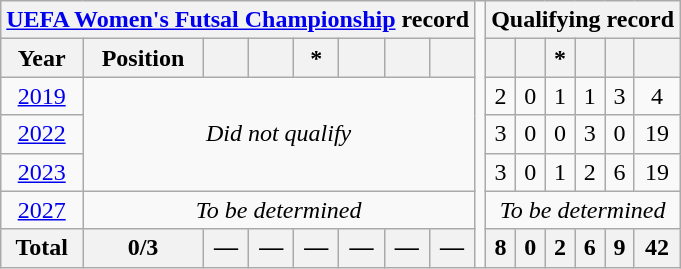<table class="wikitable" style="text-align: center;">
<tr>
<th colspan="8"><a href='#'>UEFA Women's Futsal Championship</a> record</th>
<td rowspan=17></td>
<th colspan=6>Qualifying record</th>
</tr>
<tr>
<th>Year</th>
<th>Position</th>
<th></th>
<th></th>
<th>*</th>
<th></th>
<th></th>
<th></th>
<th></th>
<th></th>
<th>*</th>
<th></th>
<th></th>
<th></th>
</tr>
<tr>
<td> <a href='#'>2019</a></td>
<td colspan="7" rowspan="3"><em>Did not qualify</em></td>
<td>2</td>
<td>0</td>
<td>1</td>
<td>1</td>
<td>3</td>
<td>4</td>
</tr>
<tr>
<td> <a href='#'>2022</a></td>
<td>3</td>
<td>0</td>
<td>0</td>
<td>3</td>
<td>0</td>
<td>19</td>
</tr>
<tr>
<td> <a href='#'>2023</a></td>
<td>3</td>
<td>0</td>
<td>1</td>
<td>2</td>
<td>6</td>
<td>19</td>
</tr>
<tr>
<td> <a href='#'>2027</a></td>
<td colspan="7"><em>To be determined</em></td>
<td colspan=6><em>To be determined</em></td>
</tr>
<tr>
<th>Total</th>
<th>0/3</th>
<th>—</th>
<th>—</th>
<th>—</th>
<th>—</th>
<th>—</th>
<th>—</th>
<th>8</th>
<th>0</th>
<th>2</th>
<th>6</th>
<th>9</th>
<th>42</th>
</tr>
</table>
